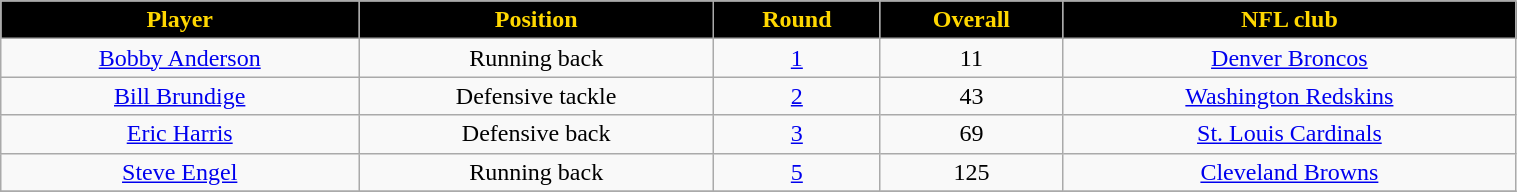<table class="wikitable" width="80%">
<tr align="center"  style="background:black;color:gold;">
<td><strong>Player</strong></td>
<td><strong>Position</strong></td>
<td><strong>Round</strong></td>
<td><strong>Overall</strong></td>
<td><strong>NFL club</strong></td>
</tr>
<tr align="center" bgcolor="">
<td><a href='#'>Bobby Anderson</a></td>
<td>Running back</td>
<td><a href='#'>1</a></td>
<td>11</td>
<td><a href='#'>Denver Broncos</a></td>
</tr>
<tr align="center" bgcolor="">
<td><a href='#'>Bill Brundige</a></td>
<td>Defensive tackle</td>
<td><a href='#'>2</a></td>
<td>43</td>
<td><a href='#'>Washington Redskins</a></td>
</tr>
<tr align="center" bgcolor="">
<td><a href='#'>Eric Harris</a></td>
<td>Defensive back</td>
<td><a href='#'>3</a></td>
<td>69</td>
<td><a href='#'>St. Louis Cardinals</a></td>
</tr>
<tr align="center" bgcolor="">
<td><a href='#'>Steve Engel</a></td>
<td>Running back</td>
<td><a href='#'>5</a></td>
<td>125</td>
<td><a href='#'>Cleveland Browns</a></td>
</tr>
<tr align="center" bgcolor="">
</tr>
</table>
